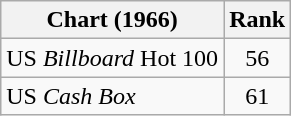<table class="wikitable">
<tr>
<th>Chart (1966)</th>
<th style="text-align:center;">Rank</th>
</tr>
<tr>
<td>US <em>Billboard</em> Hot 100</td>
<td style="text-align:center;">56</td>
</tr>
<tr>
<td>US <em>Cash Box</em> </td>
<td style="text-align:center;">61</td>
</tr>
</table>
